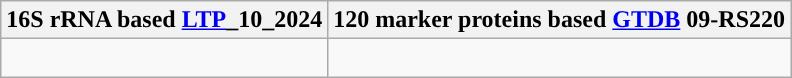<table class="wikitable">
<tr>
<th colspan=1>16S rRNA based <a href='#'>LTP</a>_10_2024</th>
<th colspan=1>120 marker proteins based <a href='#'>GTDB</a> 09-RS220</th>
</tr>
<tr>
<td style="vertical-align:top"><br></td>
<td><br></td>
</tr>
</table>
